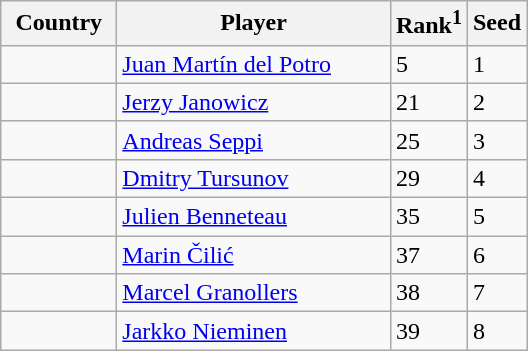<table class="sortable wikitable">
<tr>
<th width=70>Country</th>
<th width=175>Player</th>
<th>Rank<sup>1</sup></th>
<th>Seed</th>
</tr>
<tr>
<td></td>
<td><a href='#'>Juan Martín del Potro</a></td>
<td>5</td>
<td>1</td>
</tr>
<tr>
<td></td>
<td><a href='#'>Jerzy Janowicz</a></td>
<td>21</td>
<td>2</td>
</tr>
<tr>
<td></td>
<td><a href='#'>Andreas Seppi</a></td>
<td>25</td>
<td>3</td>
</tr>
<tr>
<td></td>
<td><a href='#'>Dmitry Tursunov</a></td>
<td>29</td>
<td>4</td>
</tr>
<tr>
<td></td>
<td><a href='#'>Julien Benneteau</a></td>
<td>35</td>
<td>5</td>
</tr>
<tr>
<td></td>
<td><a href='#'>Marin Čilić</a></td>
<td>37</td>
<td>6</td>
</tr>
<tr>
<td></td>
<td><a href='#'>Marcel Granollers</a></td>
<td>38</td>
<td>7</td>
</tr>
<tr>
<td></td>
<td><a href='#'>Jarkko Nieminen</a></td>
<td>39</td>
<td>8</td>
</tr>
</table>
